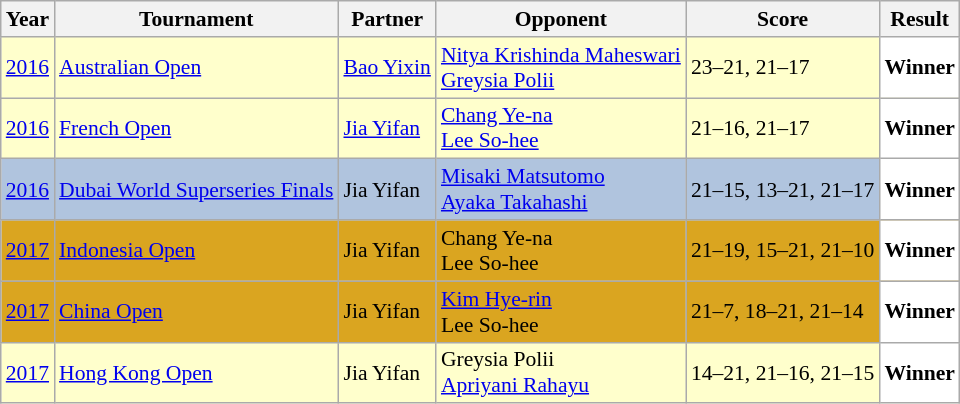<table class="sortable wikitable" style="font-size: 90%">
<tr>
<th>Year</th>
<th>Tournament</th>
<th>Partner</th>
<th>Opponent</th>
<th>Score</th>
<th>Result</th>
</tr>
<tr style="background:#FFFFCC">
<td align="center"><a href='#'>2016</a></td>
<td align="left"><a href='#'>Australian Open</a></td>
<td align="left"> <a href='#'>Bao Yixin</a></td>
<td align="left"> <a href='#'>Nitya Krishinda Maheswari</a><br> <a href='#'>Greysia Polii</a></td>
<td align="left">23–21, 21–17</td>
<td style="text-align:left; background:white"> <strong>Winner</strong></td>
</tr>
<tr style="background:#FFFFCC">
<td align="center"><a href='#'>2016</a></td>
<td align="left"><a href='#'>French Open</a></td>
<td align="left"> <a href='#'>Jia Yifan</a></td>
<td align="left"> <a href='#'>Chang Ye-na</a><br> <a href='#'>Lee So-hee</a></td>
<td align="left">21–16, 21–17</td>
<td style="text-align:left; background:white"> <strong>Winner</strong></td>
</tr>
<tr style="background:#B0C4DE">
<td align="center"><a href='#'>2016</a></td>
<td align="left"><a href='#'>Dubai World Superseries Finals</a></td>
<td align="left"> Jia Yifan</td>
<td align="left"> <a href='#'>Misaki Matsutomo</a><br> <a href='#'>Ayaka Takahashi</a></td>
<td align="left">21–15, 13–21, 21–17</td>
<td style="text-align:left; background:white"> <strong>Winner</strong></td>
</tr>
<tr style="background:#DAA520">
<td align="center"><a href='#'>2017</a></td>
<td align="left"><a href='#'>Indonesia Open</a></td>
<td align="left"> Jia Yifan</td>
<td align="left"> Chang Ye-na<br> Lee So-hee</td>
<td align="left">21–19, 15–21, 21–10</td>
<td style="text-align:left; background:white"> <strong>Winner</strong></td>
</tr>
<tr style="background:#DAA520">
<td align="center"><a href='#'>2017</a></td>
<td align="left"><a href='#'>China Open</a></td>
<td align="left"> Jia Yifan</td>
<td align="left"> <a href='#'>Kim Hye-rin</a><br> Lee So-hee</td>
<td align="left">21–7, 18–21, 21–14</td>
<td style="text-align:left; background:white"> <strong>Winner</strong></td>
</tr>
<tr style="background:#FFFFCC">
<td align="center"><a href='#'>2017</a></td>
<td align="left"><a href='#'>Hong Kong Open</a></td>
<td align="left"> Jia Yifan</td>
<td align="left"> Greysia Polii<br> <a href='#'>Apriyani Rahayu</a></td>
<td align="left">14–21, 21–16, 21–15</td>
<td style="text-align:left; background:white"> <strong>Winner</strong></td>
</tr>
</table>
